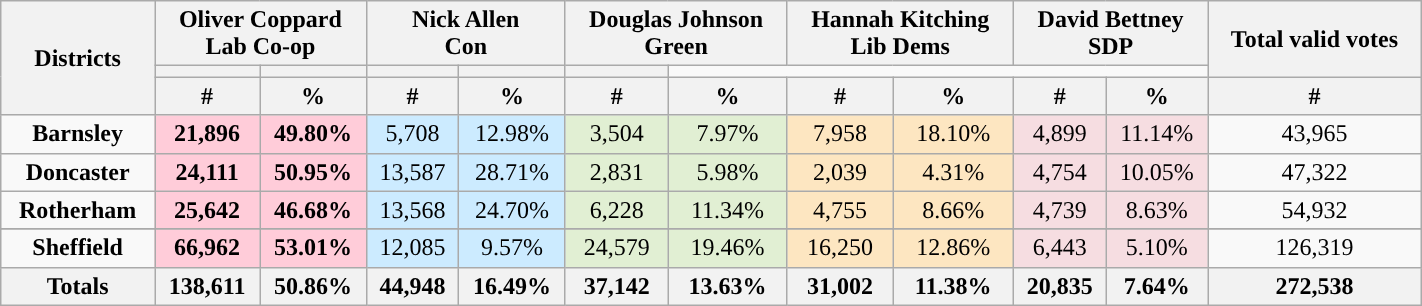<table width="75%"  class="wikitable sortable" style="text-align:center">
<tr>
<th style="text-align:center;" rowspan="3">Districts</th>
<th style="text-align:center;" colspan="2">Oliver Coppard<br>Lab Co-op</th>
<th style="text-align:center;" colspan="2">Nick Allen<br>Con</th>
<th style="text-align:center;" colspan="2">Douglas Johnson<br>Green</th>
<th style="text-align:center;" colspan="2">Hannah Kitching<br>Lib Dems</th>
<th style="text-align:center;" colspan="2">David Bettney<br>SDP</th>
<th style="text-align:center;" rowspan="2">Total valid votes</th>
</tr>
<tr>
<th style="background:"></th>
<th style="background:"></th>
<th style="background:"></th>
<th style="background:"></th>
<th style="background:"></th>
</tr>
<tr>
<th style="text-align:center;" data-sort-type="number">#</th>
<th style="text-align:center;" data-sort-type="number">%</th>
<th style="text-align:center;" data-sort-type="number">#</th>
<th style="text-align:center;" data-sort-type="number">%</th>
<th style="text-align:center;" data-sort-type="number">#</th>
<th style="text-align:center;" data-sort-type="number">%</th>
<th style="text-align:center;" data-sort-type="number">#</th>
<th style="text-align:center;" data-sort-type="number">%</th>
<th style="text-align:center;" data-sort-type="number">#</th>
<th style="text-align:center;" data-sort-type="number">%</th>
<th style="text-align:center;" data-sort-type="number">#</th>
</tr>
<tr style="text-align:center;">
<td style="background:"><strong>Barnsley</strong></td>
<td style="background:#FFCCD9;color:black"><strong>21,896</strong></td>
<td style="background:#FFCCD9;color:black"><strong>49.80%</strong></td>
<td style="background:#CCEBFF;color:black">5,708</td>
<td style="background:#CCEBFF;color:black">12.98%</td>
<td style="background:#E1EFD3;color:black">3,504</td>
<td style="background:#E1EFD3;color:black">7.97%</td>
<td style="background:#fde6c1;color:black">7,958</td>
<td style="background:#fde6c1;color:black">18.10%</td>
<td style="background:#f6dde1;color:black">4,899</td>
<td style="background:#f6dde1;color:black">11.14%</td>
<td style=color:black">43,965</td>
</tr>
<tr style="text-align:center;">
<td style="background:"><strong>Doncaster</strong></td>
<td style="background:#FFCCD9;color:black"><strong>24,111</strong></td>
<td style="background:#FFCCD9;color:black"><strong>50.95%</strong></td>
<td style="background:#CCEBFF;color:black">13,587</td>
<td style="background:#CCEBFF;color:black">28.71%</td>
<td style="background:#E1EFD3;color:black">2,831</td>
<td style="background:#E1EFD3;color:black">5.98%</td>
<td style="background:#fde6c1;color:black">2,039</td>
<td style="background:#fde6c1;color:black">4.31%</td>
<td style="background:#f6dde1;color:black">4,754</td>
<td style="background:#f6dde1;color:black">10.05%</td>
<td style=color:black">47,322</td>
</tr>
<tr style="text-align:center;">
<td style="background:"><strong>Rotherham</strong></td>
<td style="background:#FFCCD9;color:black"><strong>25,642</strong></td>
<td style="background:#FFCCD9;color:black"><strong>46.68%</strong></td>
<td style="background:#CCEBFF;color:black">13,568</td>
<td style="background:#CCEBFF;color:black">24.70%</td>
<td style="background:#E1EFD3;color:black">6,228</td>
<td style="background:#E1EFD3;color:black">11.34%</td>
<td style="background:#fde6c1;color:black">4,755</td>
<td style="background:#fde6c1;color:black">8.66%</td>
<td style="background:#f6dde1;color:black">4,739</td>
<td style="background:#f6dde1;color:black">8.63%</td>
<td style=color:black">54,932</td>
</tr>
<tr>
</tr>
<tr style="text-align:center;">
<td style="background:"><strong>Sheffield</strong></td>
<td style="background:#FFCCD9;color:black"><strong>66,962</strong></td>
<td style="background:#FFCCD9;color:black"><strong>53.01%</strong></td>
<td style="background:#CCEBFF;color:black">12,085</td>
<td style="background:#CCEBFF;color:black">9.57%</td>
<td style="background:#E1EFD3;color:black">24,579</td>
<td style="background:#E1EFD3;color:black">19.46%</td>
<td style="background:#fde6c1;color:black">16,250</td>
<td style="background:#fde6c1;color:black">12.86%</td>
<td style="background:#f6dde1;color:black">6,443</td>
<td style="background:#f6dde1;color:black">5.10%</td>
<td style=color:black">126,319</td>
</tr>
<tr>
<th>Totals</th>
<th>138,611</th>
<th>50.86%</th>
<th>44,948</th>
<th>16.49%</th>
<th>37,142</th>
<th>13.63%</th>
<th>31,002</th>
<th>11.38%</th>
<th>20,835</th>
<th>7.64%</th>
<th>272,538</th>
</tr>
</table>
